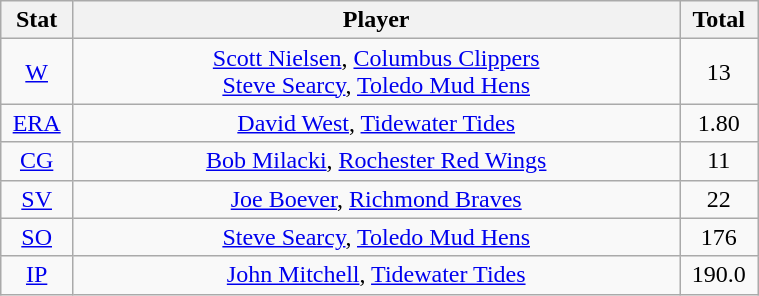<table class="wikitable" width="40%" style="text-align:center;">
<tr>
<th width="5%">Stat</th>
<th width="60%">Player</th>
<th width="5%">Total</th>
</tr>
<tr>
<td><a href='#'>W</a></td>
<td><a href='#'>Scott Nielsen</a>, <a href='#'>Columbus Clippers</a> <br> <a href='#'>Steve Searcy</a>, <a href='#'>Toledo Mud Hens</a></td>
<td>13</td>
</tr>
<tr>
<td><a href='#'>ERA</a></td>
<td><a href='#'>David West</a>, <a href='#'>Tidewater Tides</a></td>
<td>1.80</td>
</tr>
<tr>
<td><a href='#'>CG</a></td>
<td><a href='#'>Bob Milacki</a>, <a href='#'>Rochester Red Wings</a></td>
<td>11</td>
</tr>
<tr>
<td><a href='#'>SV</a></td>
<td><a href='#'>Joe Boever</a>, <a href='#'>Richmond Braves</a></td>
<td>22</td>
</tr>
<tr>
<td><a href='#'>SO</a></td>
<td><a href='#'>Steve Searcy</a>, <a href='#'>Toledo Mud Hens</a></td>
<td>176</td>
</tr>
<tr>
<td><a href='#'>IP</a></td>
<td><a href='#'>John Mitchell</a>, <a href='#'>Tidewater Tides</a></td>
<td>190.0</td>
</tr>
</table>
